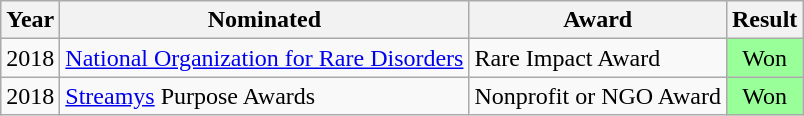<table class="wikitable sortable">
<tr>
<th>Year</th>
<th>Nominated</th>
<th>Award</th>
<th>Result</th>
</tr>
<tr>
<td>2018</td>
<td><a href='#'>National Organization for Rare Disorders</a></td>
<td>Rare Impact Award</td>
<td style="background: #99FF99; color: black; vertical-align: middle; text-align: center; " class="yes table-yes2">Won</td>
</tr>
<tr>
<td>2018</td>
<td><a href='#'>Streamys</a> Purpose Awards</td>
<td>Nonprofit or NGO Award</td>
<td style="background: #99FF99; color: black; vertical-align: middle; text-align: center; " class="yes table-yes2">Won</td>
</tr>
</table>
